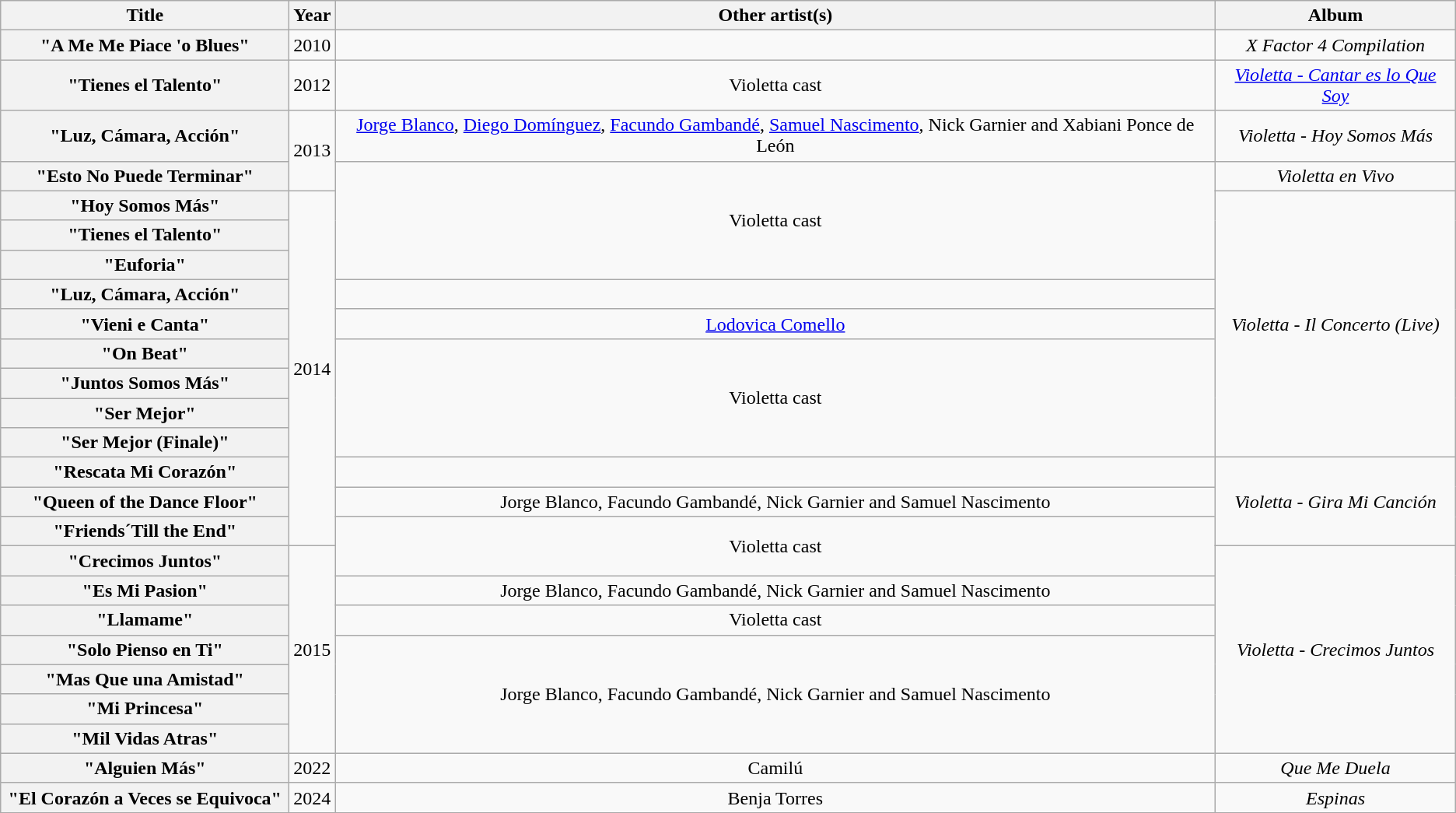<table class="wikitable plainrowheaders" style="text-align:center;">
<tr>
<th scope="col" style="width:15em;">Title</th>
<th scope="col">Year</th>
<th scope="col">Other artist(s)</th>
<th scope="col">Album</th>
</tr>
<tr>
<th scope="row">"A Me Me Piace 'o Blues"</th>
<td>2010</td>
<td></td>
<td><em>X Factor 4 Compilation</em></td>
</tr>
<tr>
<th scope="row">"Tienes el Talento"</th>
<td>2012</td>
<td>Violetta cast</td>
<td><em><a href='#'>Violetta - Cantar es lo Que Soy</a></em></td>
</tr>
<tr>
<th scope="row">"Luz, Cámara, Acción"</th>
<td rowspan="2">2013</td>
<td><a href='#'>Jorge Blanco</a>, <a href='#'>Diego Domínguez</a>, <a href='#'>Facundo Gambandé</a>, <a href='#'>Samuel Nascimento</a>, Nick Garnier and Xabiani Ponce de León</td>
<td><em>Violetta - Hoy Somos Más</em></td>
</tr>
<tr>
<th scope="row">"Esto No Puede Terminar"</th>
<td rowspan="4">Violetta cast</td>
<td><em>Violetta en Vivo</em></td>
</tr>
<tr>
<th scope="row">"Hoy Somos Más"</th>
<td rowspan="12">2014</td>
<td rowspan="9"><em>Violetta - Il Concerto (Live)</em></td>
</tr>
<tr>
<th scope="row">"Tienes el Talento"</th>
</tr>
<tr>
<th scope="row">"Euforia"</th>
</tr>
<tr>
<th scope="row">"Luz, Cámara, Acción"</th>
<td></td>
</tr>
<tr>
<th scope="row">"Vieni e Canta"</th>
<td><a href='#'>Lodovica Comello</a></td>
</tr>
<tr>
<th scope="row">"On Beat"</th>
<td rowspan="4">Violetta cast</td>
</tr>
<tr>
<th scope="row">"Juntos Somos Más"</th>
</tr>
<tr>
<th scope="row">"Ser Mejor"</th>
</tr>
<tr>
<th scope="row">"Ser Mejor (Finale)"</th>
</tr>
<tr>
<th scope="row">"Rescata Mi Corazón"</th>
<td></td>
<td rowspan="3"><em>Violetta - Gira Mi Canción</em></td>
</tr>
<tr>
<th scope="row">"Queen of the Dance Floor"</th>
<td>Jorge Blanco, Facundo Gambandé, Nick Garnier and Samuel Nascimento</td>
</tr>
<tr>
<th scope="row">"Friends´Till the End"</th>
<td rowspan="2">Violetta cast</td>
</tr>
<tr>
<th scope="row">"Crecimos Juntos"</th>
<td rowspan="7">2015</td>
<td rowspan="7"><em>Violetta - Crecimos Juntos</em></td>
</tr>
<tr>
<th scope="row">"Es Mi Pasion"</th>
<td>Jorge Blanco, Facundo Gambandé, Nick Garnier and Samuel Nascimento</td>
</tr>
<tr>
<th scope="row">"Llamame"</th>
<td>Violetta cast</td>
</tr>
<tr>
<th scope="row">"Solo Pienso en Ti"</th>
<td rowspan="4">Jorge Blanco, Facundo Gambandé, Nick Garnier and Samuel Nascimento</td>
</tr>
<tr>
<th scope="row">"Mas Que una Amistad"</th>
</tr>
<tr>
<th scope="row">"Mi Princesa"</th>
</tr>
<tr>
<th scope="row">"Mil Vidas Atras"</th>
</tr>
<tr>
<th scope="row">"Alguien Más"</th>
<td>2022</td>
<td>Camilú</td>
<td><em>Que Me Duela</em></td>
</tr>
<tr>
<th scope="row">"El Corazón a Veces se Equivoca"</th>
<td>2024</td>
<td>Benja Torres</td>
<td><em>Espinas</em></td>
</tr>
</table>
